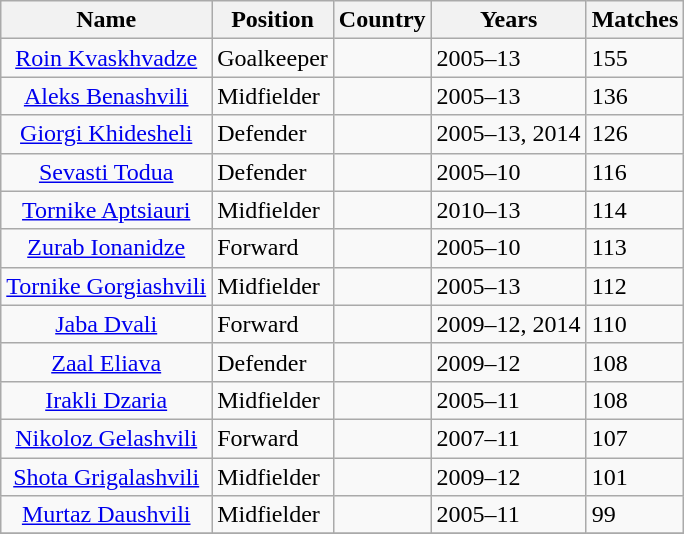<table class=wikitable>
<tr>
<th><strong>Name</strong></th>
<th><strong>Position</strong></th>
<th><strong>Country</strong></th>
<th><strong>Years</strong></th>
<th><strong>Matches</strong></th>
</tr>
<tr>
<td align=center><a href='#'>Roin Kvaskhvadze</a></td>
<td>Goalkeeper</td>
<td></td>
<td>2005–13</td>
<td>155</td>
</tr>
<tr>
<td align=center><a href='#'>Aleks Benashvili</a></td>
<td>Midfielder</td>
<td></td>
<td>2005–13</td>
<td>136</td>
</tr>
<tr>
<td align=center><a href='#'>Giorgi Khidesheli</a></td>
<td>Defender</td>
<td></td>
<td>2005–13, 2014</td>
<td>126</td>
</tr>
<tr>
<td align=center><a href='#'>Sevasti Todua</a></td>
<td>Defender</td>
<td></td>
<td>2005–10</td>
<td>116</td>
</tr>
<tr>
<td align=center><a href='#'>Tornike Aptsiauri</a></td>
<td>Midfielder</td>
<td></td>
<td>2010–13</td>
<td>114</td>
</tr>
<tr>
<td align=center><a href='#'>Zurab Ionanidze</a></td>
<td>Forward</td>
<td></td>
<td>2005–10</td>
<td>113</td>
</tr>
<tr>
<td align=center><a href='#'>Tornike Gorgiashvili</a></td>
<td>Midfielder</td>
<td></td>
<td>2005–13</td>
<td>112</td>
</tr>
<tr>
<td align=center><a href='#'>Jaba Dvali</a></td>
<td>Forward</td>
<td></td>
<td>2009–12, 2014</td>
<td>110</td>
</tr>
<tr>
<td align=center><a href='#'>Zaal Eliava</a></td>
<td>Defender</td>
<td></td>
<td>2009–12</td>
<td>108</td>
</tr>
<tr>
<td align=center><a href='#'>Irakli Dzaria</a></td>
<td>Midfielder</td>
<td></td>
<td>2005–11</td>
<td>108</td>
</tr>
<tr>
<td align=center><a href='#'>Nikoloz Gelashvili</a></td>
<td>Forward</td>
<td></td>
<td>2007–11</td>
<td>107</td>
</tr>
<tr>
<td align=center><a href='#'>Shota Grigalashvili</a></td>
<td>Midfielder</td>
<td></td>
<td>2009–12</td>
<td>101</td>
</tr>
<tr>
<td align=center><a href='#'>Murtaz Daushvili</a></td>
<td>Midfielder</td>
<td></td>
<td>2005–11</td>
<td>99</td>
</tr>
<tr>
</tr>
</table>
